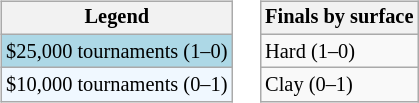<table>
<tr valign=top>
<td><br><table class=wikitable style="font-size:85%">
<tr>
<th>Legend</th>
</tr>
<tr style="background:lightblue;">
<td>$25,000 tournaments (1–0)</td>
</tr>
<tr style="background:#f0f8ff;">
<td>$10,000 tournaments (0–1)</td>
</tr>
</table>
</td>
<td><br><table class=wikitable style="font-size:85%">
<tr>
<th>Finals by surface</th>
</tr>
<tr>
<td>Hard (1–0)</td>
</tr>
<tr>
<td>Clay (0–1)</td>
</tr>
</table>
</td>
</tr>
</table>
